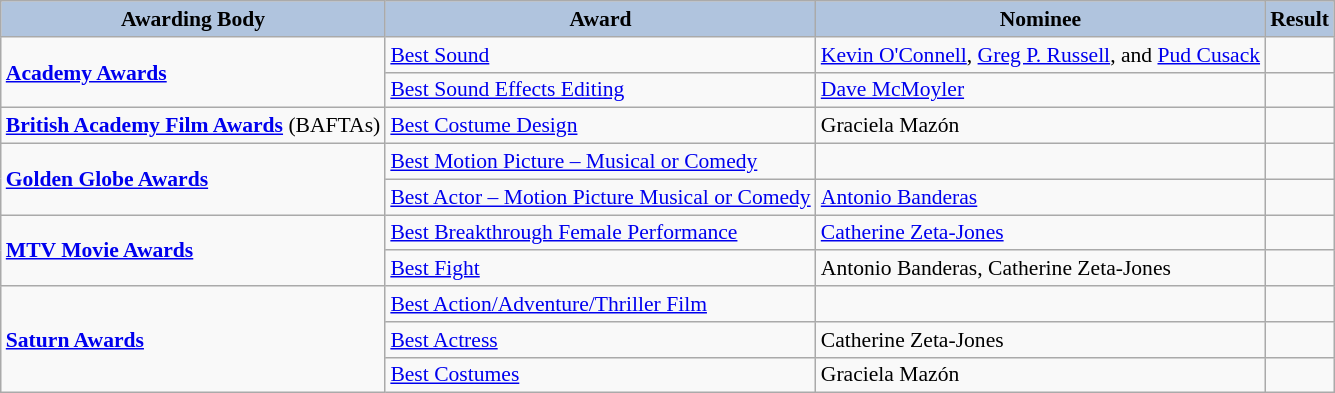<table class="wikitable" style="font-size:90%">
<tr style="text-align:center;">
<th style="background:#B0C4DE;">Awarding Body</th>
<th style="background:#B0C4DE;">Award</th>
<th style="background:#B0C4DE;">Nominee</th>
<th style="background:#B0C4DE;">Result</th>
</tr>
<tr>
<td rowspan="2"><strong><a href='#'>Academy Awards</a></strong></td>
<td><a href='#'>Best Sound</a></td>
<td><a href='#'>Kevin O'Connell</a>, <a href='#'>Greg P. Russell</a>, and <a href='#'>Pud Cusack</a></td>
<td></td>
</tr>
<tr>
<td><a href='#'>Best Sound Effects Editing</a></td>
<td><a href='#'>Dave McMoyler</a></td>
<td></td>
</tr>
<tr>
<td><strong><a href='#'>British Academy Film Awards</a></strong> (BAFTAs)</td>
<td><a href='#'>Best Costume Design</a></td>
<td>Graciela Mazón</td>
<td></td>
</tr>
<tr>
<td rowspan="2"><strong><a href='#'>Golden Globe Awards</a></strong></td>
<td><a href='#'>Best Motion Picture – Musical or Comedy</a></td>
<td></td>
<td></td>
</tr>
<tr>
<td><a href='#'>Best Actor – Motion Picture Musical or Comedy</a></td>
<td><a href='#'>Antonio Banderas</a></td>
<td></td>
</tr>
<tr>
<td rowspan="2"><strong><a href='#'>MTV Movie Awards</a></strong></td>
<td><a href='#'>Best Breakthrough Female Performance</a></td>
<td><a href='#'>Catherine Zeta-Jones</a></td>
<td></td>
</tr>
<tr>
<td><a href='#'>Best Fight</a></td>
<td>Antonio Banderas, Catherine Zeta-Jones</td>
<td></td>
</tr>
<tr>
<td rowspan="3"><strong><a href='#'>Saturn Awards</a></strong></td>
<td><a href='#'>Best Action/Adventure/Thriller Film</a></td>
<td></td>
<td></td>
</tr>
<tr>
<td><a href='#'>Best Actress</a></td>
<td>Catherine Zeta-Jones</td>
<td></td>
</tr>
<tr>
<td><a href='#'>Best Costumes</a></td>
<td>Graciela Mazón</td>
<td></td>
</tr>
</table>
